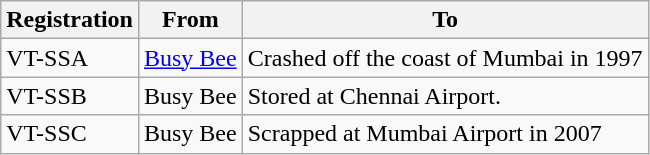<table class="wikitable">
<tr>
<th>Registration</th>
<th>From</th>
<th>To</th>
</tr>
<tr>
<td>VT-SSA</td>
<td><a href='#'>Busy Bee</a></td>
<td>Crashed off the coast of Mumbai in 1997</td>
</tr>
<tr>
<td>VT-SSB</td>
<td>Busy Bee</td>
<td>Stored at Chennai Airport.</td>
</tr>
<tr>
<td>VT-SSC</td>
<td>Busy Bee</td>
<td>Scrapped at Mumbai Airport in 2007</td>
</tr>
</table>
